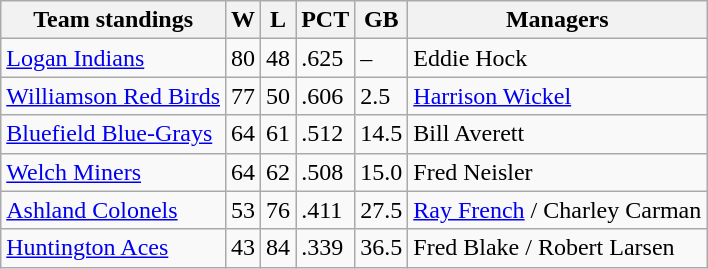<table class="wikitable">
<tr>
<th>Team standings</th>
<th>W</th>
<th>L</th>
<th>PCT</th>
<th>GB</th>
<th>Managers</th>
</tr>
<tr>
<td><a href='#'>Logan Indians</a></td>
<td>80</td>
<td>48</td>
<td>.625</td>
<td>–</td>
<td>Eddie Hock</td>
</tr>
<tr>
<td><a href='#'>Williamson Red Birds</a></td>
<td>77</td>
<td>50</td>
<td>.606</td>
<td>2.5</td>
<td><a href='#'>Harrison Wickel</a></td>
</tr>
<tr>
<td><a href='#'>Bluefield Blue-Grays</a></td>
<td>64</td>
<td>61</td>
<td>.512</td>
<td>14.5</td>
<td>Bill Averett</td>
</tr>
<tr>
<td><a href='#'>Welch Miners</a></td>
<td>64</td>
<td>62</td>
<td>.508</td>
<td>15.0</td>
<td>Fred Neisler</td>
</tr>
<tr>
<td><a href='#'>Ashland Colonels</a></td>
<td>53</td>
<td>76</td>
<td>.411</td>
<td>27.5</td>
<td><a href='#'>Ray French</a> / Charley Carman</td>
</tr>
<tr>
<td><a href='#'>Huntington Aces</a></td>
<td>43</td>
<td>84</td>
<td>.339</td>
<td>36.5</td>
<td>Fred Blake / Robert Larsen</td>
</tr>
</table>
